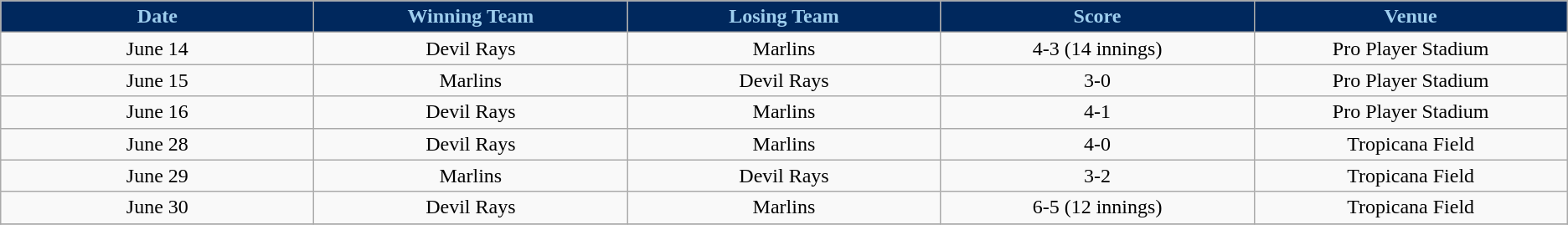<table class="wikitable sortable">
<tr>
<th style="background:#00285D;color:#9ECEEE;" width="9%">Date</th>
<th style="background:#00285D;color:#9ECEEE;" width="9%">Winning Team</th>
<th style="background:#00285D;color:#9ECEEE;" width="9%">Losing Team</th>
<th style="background:#00285D;color:#9ECEEE;" width="9%">Score</th>
<th style="background:#00285D;color:#9ECEEE;" width="9%">Venue</th>
</tr>
<tr align="center">
<td>June 14</td>
<td>Devil Rays</td>
<td>Marlins</td>
<td>4-3 (14 innings)</td>
<td>Pro Player Stadium</td>
</tr>
<tr align="center">
<td>June 15</td>
<td>Marlins</td>
<td>Devil Rays</td>
<td>3-0</td>
<td>Pro Player Stadium</td>
</tr>
<tr align="center">
<td>June 16</td>
<td>Devil Rays</td>
<td>Marlins</td>
<td>4-1</td>
<td>Pro Player Stadium</td>
</tr>
<tr align="center">
<td>June 28</td>
<td>Devil Rays</td>
<td>Marlins</td>
<td>4-0</td>
<td>Tropicana Field</td>
</tr>
<tr align="center">
<td>June 29</td>
<td>Marlins</td>
<td>Devil Rays</td>
<td>3-2 </td>
<td>Tropicana Field</td>
</tr>
<tr align="center">
<td>June 30</td>
<td>Devil Rays</td>
<td>Marlins</td>
<td>6-5 (12 innings)</td>
<td>Tropicana Field</td>
</tr>
<tr align="center">
</tr>
</table>
